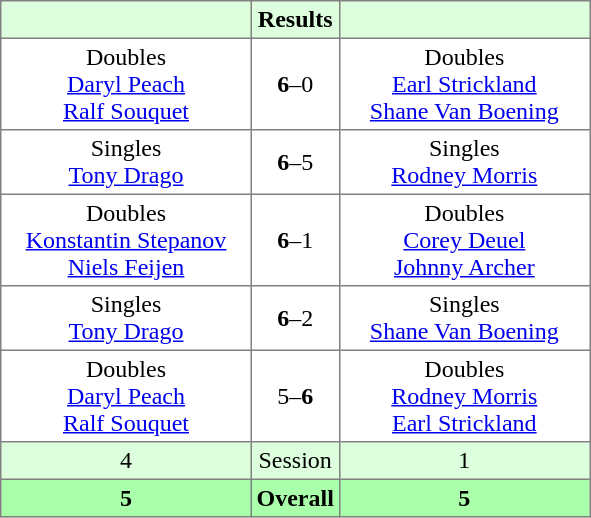<table border="1" cellpadding="3" style="border-collapse: collapse;">
<tr bgcolor="#ddffdd">
<th width="160"></th>
<th>Results</th>
<th width="160"></th>
</tr>
<tr>
<td align="center">Doubles<br><a href='#'>Daryl Peach</a><br><a href='#'>Ralf Souquet</a></td>
<td align="center"><strong>6</strong>–0</td>
<td align="center">Doubles<br><a href='#'>Earl Strickland</a><br><a href='#'>Shane Van Boening</a></td>
</tr>
<tr>
<td align="center">Singles<br><a href='#'>Tony Drago</a></td>
<td align="center"><strong>6</strong>–5</td>
<td align="center">Singles<br><a href='#'>Rodney Morris</a></td>
</tr>
<tr>
<td align="center">Doubles<br><a href='#'>Konstantin Stepanov</a><br><a href='#'>Niels Feijen</a></td>
<td align="center"><strong>6</strong>–1</td>
<td align="center">Doubles<br><a href='#'>Corey Deuel</a><br><a href='#'>Johnny Archer</a></td>
</tr>
<tr>
<td align="center">Singles<br><a href='#'>Tony Drago</a></td>
<td align="center"><strong>6</strong>–2</td>
<td align="center">Singles<br><a href='#'>Shane Van Boening</a></td>
</tr>
<tr>
<td align="center">Doubles<br><a href='#'>Daryl Peach</a><br><a href='#'>Ralf Souquet</a></td>
<td align="center">5–<strong>6</strong></td>
<td align="center">Doubles<br><a href='#'>Rodney Morris</a><br><a href='#'>Earl Strickland</a></td>
</tr>
<tr bgcolor="#ddffdd">
<td align="center">4</td>
<td align="center">Session</td>
<td align="center">1</td>
</tr>
<tr bgcolor="#aaffaa">
<th align="center">5</th>
<th align="center">Overall</th>
<th align="center">5</th>
</tr>
</table>
